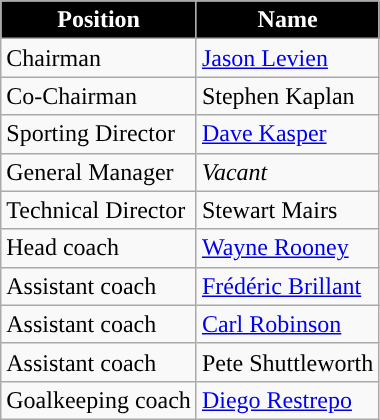<table class="wikitable">
<tr>
<th style="background:#000000; color:white;">Position</th>
<th style="background:#000000; color:white;">Name</th>
</tr>
<tr>
<td>Chairman</td>
<td align=left> <a href='#'>Jason Levien</a></td>
</tr>
<tr>
<td>Co-Chairman</td>
<td align=left> Stephen Kaplan</td>
</tr>
<tr>
<td>Sporting Director</td>
<td align=left> <a href='#'>Dave Kasper</a></td>
</tr>
<tr>
<td>General Manager</td>
<td align=left><em>Vacant</em></td>
</tr>
<tr>
<td>Technical Director</td>
<td align=left> Stewart Mairs</td>
</tr>
<tr>
<td>Head coach</td>
<td align=left> <a href='#'>Wayne Rooney</a></td>
</tr>
<tr>
<td>Assistant coach</td>
<td align=left> <a href='#'>Frédéric Brillant</a></td>
</tr>
<tr>
<td>Assistant coach</td>
<td align=left> <a href='#'>Carl Robinson</a></td>
</tr>
<tr>
<td>Assistant coach</td>
<td align=left> Pete Shuttleworth</td>
</tr>
<tr>
<td>Goalkeeping coach</td>
<td align=left> <a href='#'>Diego Restrepo</a></td>
</tr>
</table>
